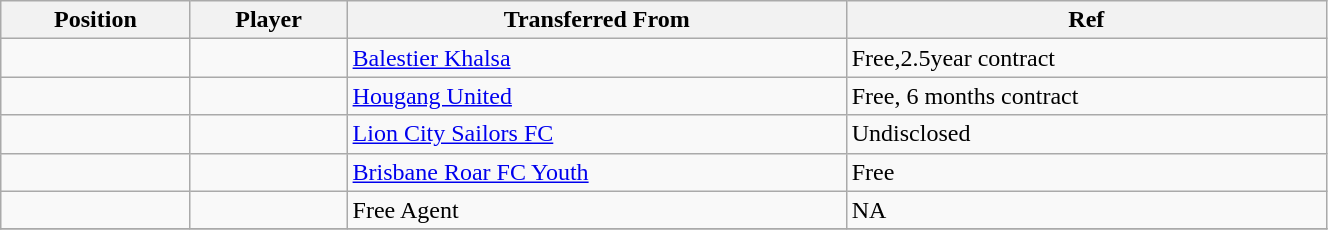<table class="wikitable sortable" style="width:70%; text-align:center; font-size:100%; text-align:left;">
<tr>
<th><strong>Position</strong></th>
<th><strong>Player</strong></th>
<th><strong>Transferred From</strong></th>
<th><strong>Ref</strong></th>
</tr>
<tr>
<td></td>
<td></td>
<td> <a href='#'>Balestier Khalsa</a></td>
<td>Free,2.5year contract </td>
</tr>
<tr>
<td></td>
<td></td>
<td> <a href='#'>Hougang United</a></td>
<td>Free, 6 months contract </td>
</tr>
<tr>
<td></td>
<td></td>
<td> <a href='#'>Lion City Sailors FC</a></td>
<td>Undisclosed </td>
</tr>
<tr>
<td></td>
<td></td>
<td> <a href='#'>Brisbane Roar FC Youth</a></td>
<td>Free </td>
</tr>
<tr>
<td></td>
<td></td>
<td>Free Agent</td>
<td>NA</td>
</tr>
<tr>
</tr>
</table>
